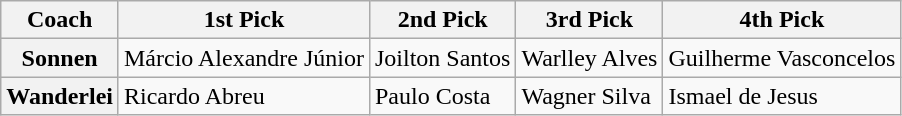<table class="wikitable">
<tr>
<th>Coach</th>
<th>1st Pick</th>
<th>2nd Pick</th>
<th>3rd Pick</th>
<th>4th Pick</th>
</tr>
<tr>
<th>Sonnen</th>
<td>Márcio Alexandre Júnior</td>
<td>Joilton Santos</td>
<td>Warlley Alves</td>
<td>Guilherme Vasconcelos</td>
</tr>
<tr>
<th>Wanderlei</th>
<td>Ricardo Abreu</td>
<td>Paulo Costa</td>
<td>Wagner Silva</td>
<td>Ismael de Jesus</td>
</tr>
</table>
